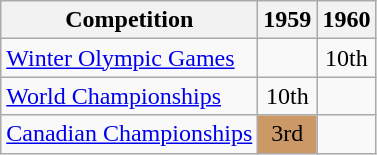<table class="wikitable">
<tr>
<th>Competition</th>
<th>1959</th>
<th>1960</th>
</tr>
<tr>
<td><a href='#'>Winter Olympic Games</a></td>
<td></td>
<td align="center">10th</td>
</tr>
<tr>
<td><a href='#'>World Championships</a></td>
<td align="center">10th</td>
<td></td>
</tr>
<tr>
<td><a href='#'>Canadian Championships</a></td>
<td align="center" bgcolor="cc9966">3rd</td>
<td></td>
</tr>
</table>
